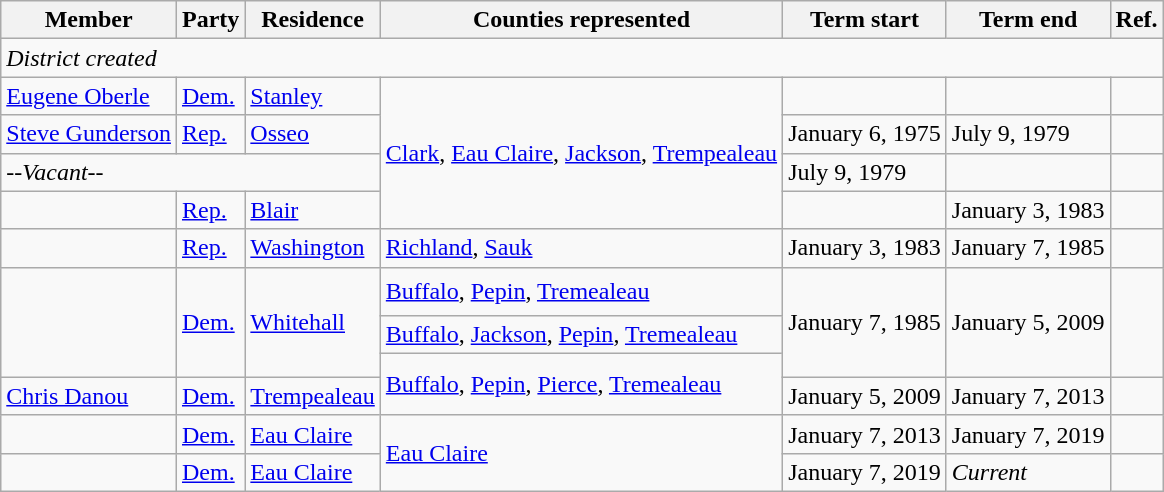<table class="wikitable">
<tr>
<th>Member</th>
<th>Party</th>
<th>Residence</th>
<th>Counties represented</th>
<th>Term start</th>
<th>Term end</th>
<th>Ref.</th>
</tr>
<tr>
<td colspan="7"><em>District created</em></td>
</tr>
<tr>
<td><a href='#'>Eugene Oberle</a></td>
<td><a href='#'>Dem.</a></td>
<td><a href='#'>Stanley</a></td>
<td rowspan="4"><a href='#'>Clark</a>, <a href='#'>Eau Claire</a>, <a href='#'>Jackson</a>, <a href='#'>Trempealeau</a></td>
<td></td>
<td></td>
<td></td>
</tr>
<tr>
<td><a href='#'>Steve Gunderson</a></td>
<td><a href='#'>Rep.</a></td>
<td><a href='#'>Osseo</a></td>
<td>January 6, 1975</td>
<td>July 9, 1979</td>
</tr>
<tr>
<td colspan="3"><em>--Vacant--</em></td>
<td>July 9, 1979</td>
<td></td>
<td></td>
</tr>
<tr>
<td></td>
<td><a href='#'>Rep.</a></td>
<td><a href='#'>Blair</a></td>
<td></td>
<td>January 3, 1983</td>
<td></td>
</tr>
<tr>
<td></td>
<td><a href='#'>Rep.</a></td>
<td><a href='#'>Washington</a></td>
<td><a href='#'>Richland</a>, <a href='#'>Sauk</a></td>
<td>January 3, 1983</td>
<td>January 7, 1985</td>
<td></td>
</tr>
<tr style="height:2em">
<td rowspan="3"></td>
<td rowspan="3" ><a href='#'>Dem.</a></td>
<td rowspan="3"><a href='#'>Whitehall</a></td>
<td><a href='#'>Buffalo</a>, <a href='#'>Pepin</a>, <a href='#'>Tremealeau</a></td>
<td rowspan="3">January 7, 1985</td>
<td rowspan="3">January 5, 2009</td>
<td rowspan="3"></td>
</tr>
<tr style="height:1em">
<td><a href='#'>Buffalo</a>, <a href='#'>Jackson</a>, <a href='#'>Pepin</a>, <a href='#'>Tremealeau</a></td>
</tr>
<tr style="height:1em">
<td rowspan="2"><a href='#'>Buffalo</a>, <a href='#'>Pepin</a>, <a href='#'>Pierce</a>, <a href='#'>Tremealeau</a></td>
</tr>
<tr>
<td><a href='#'>Chris Danou</a></td>
<td><a href='#'>Dem.</a></td>
<td><a href='#'>Trempealeau</a></td>
<td>January 5, 2009</td>
<td>January 7, 2013</td>
<td></td>
</tr>
<tr>
<td></td>
<td><a href='#'>Dem.</a></td>
<td><a href='#'>Eau Claire</a></td>
<td rowspan="2"><a href='#'>Eau Claire</a></td>
<td>January 7, 2013</td>
<td>January 7, 2019</td>
<td></td>
</tr>
<tr>
<td></td>
<td><a href='#'>Dem.</a></td>
<td><a href='#'>Eau Claire</a></td>
<td>January 7, 2019</td>
<td><em>Current</em></td>
<td></td>
</tr>
</table>
